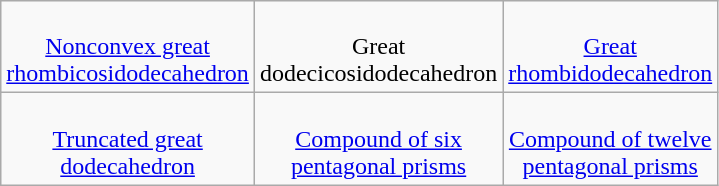<table class="wikitable" width="400" style="vertical-align:top;text-align:center">
<tr>
<td><br><a href='#'>Nonconvex great rhombicosidodecahedron</a></td>
<td><br>Great dodecicosidodecahedron</td>
<td><br><a href='#'>Great rhombidodecahedron</a></td>
</tr>
<tr>
<td><br><a href='#'>Truncated great dodecahedron</a></td>
<td><br><a href='#'>Compound of six pentagonal prisms</a></td>
<td><br><a href='#'>Compound of twelve pentagonal prisms</a></td>
</tr>
</table>
